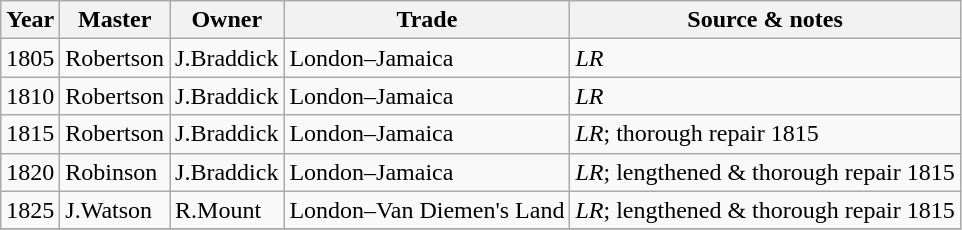<table class="sortable wikitable">
<tr>
<th>Year</th>
<th>Master</th>
<th>Owner</th>
<th>Trade</th>
<th>Source & notes</th>
</tr>
<tr>
<td>1805</td>
<td>Robertson</td>
<td>J.Braddick</td>
<td>London–Jamaica</td>
<td><em>LR</em></td>
</tr>
<tr>
<td>1810</td>
<td>Robertson</td>
<td>J.Braddick</td>
<td>London–Jamaica</td>
<td><em>LR</em></td>
</tr>
<tr>
<td>1815</td>
<td>Robertson</td>
<td>J.Braddick</td>
<td>London–Jamaica</td>
<td><em>LR</em>; thorough repair 1815</td>
</tr>
<tr>
<td>1820</td>
<td>Robinson</td>
<td>J.Braddick</td>
<td>London–Jamaica</td>
<td><em>LR</em>; lengthened & thorough repair 1815</td>
</tr>
<tr>
<td>1825</td>
<td>J.Watson</td>
<td>R.Mount</td>
<td>London–Van Diemen's Land</td>
<td><em>LR</em>; lengthened & thorough repair 1815</td>
</tr>
<tr>
</tr>
</table>
